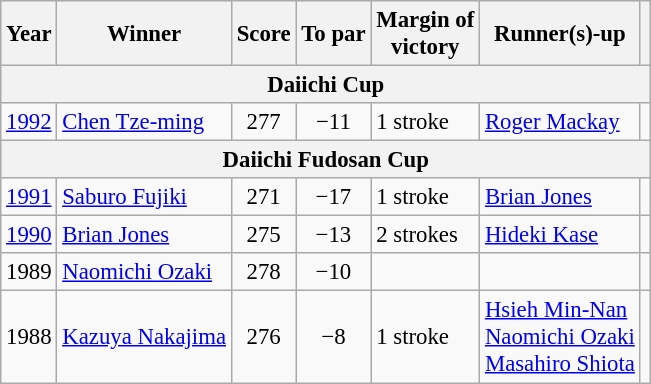<table class=wikitable style="font-size:95%">
<tr>
<th>Year</th>
<th>Winner</th>
<th>Score</th>
<th>To par</th>
<th>Margin of<br>victory</th>
<th>Runner(s)-up</th>
<th></th>
</tr>
<tr>
<th colspan=7>Daiichi Cup</th>
</tr>
<tr>
<td><a href='#'>1992</a></td>
<td> <a href='#'>Chen Tze-ming</a></td>
<td align=center>277</td>
<td align=center>−11</td>
<td>1 stroke</td>
<td> <a href='#'>Roger Mackay</a></td>
<td></td>
</tr>
<tr>
<th colspan=7>Daiichi Fudosan Cup</th>
</tr>
<tr>
<td><a href='#'>1991</a></td>
<td> <a href='#'>Saburo Fujiki</a></td>
<td align=center>271</td>
<td align=center>−17</td>
<td>1 stroke</td>
<td> <a href='#'>Brian Jones</a></td>
<td></td>
</tr>
<tr>
<td><a href='#'>1990</a></td>
<td> <a href='#'>Brian Jones</a></td>
<td align=center>275</td>
<td align=center>−13</td>
<td>2 strokes</td>
<td> <a href='#'>Hideki Kase</a></td>
<td></td>
</tr>
<tr>
<td>1989</td>
<td> <a href='#'>Naomichi Ozaki</a></td>
<td align=center>278</td>
<td align=center>−10</td>
<td></td>
<td></td>
<td></td>
</tr>
<tr>
<td>1988</td>
<td> <a href='#'>Kazuya Nakajima</a></td>
<td align=center>276</td>
<td align=center>−8</td>
<td>1 stroke</td>
<td> <a href='#'>Hsieh Min-Nan</a><br> <a href='#'>Naomichi Ozaki</a><br> <a href='#'>Masahiro Shiota</a></td>
<td></td>
</tr>
</table>
